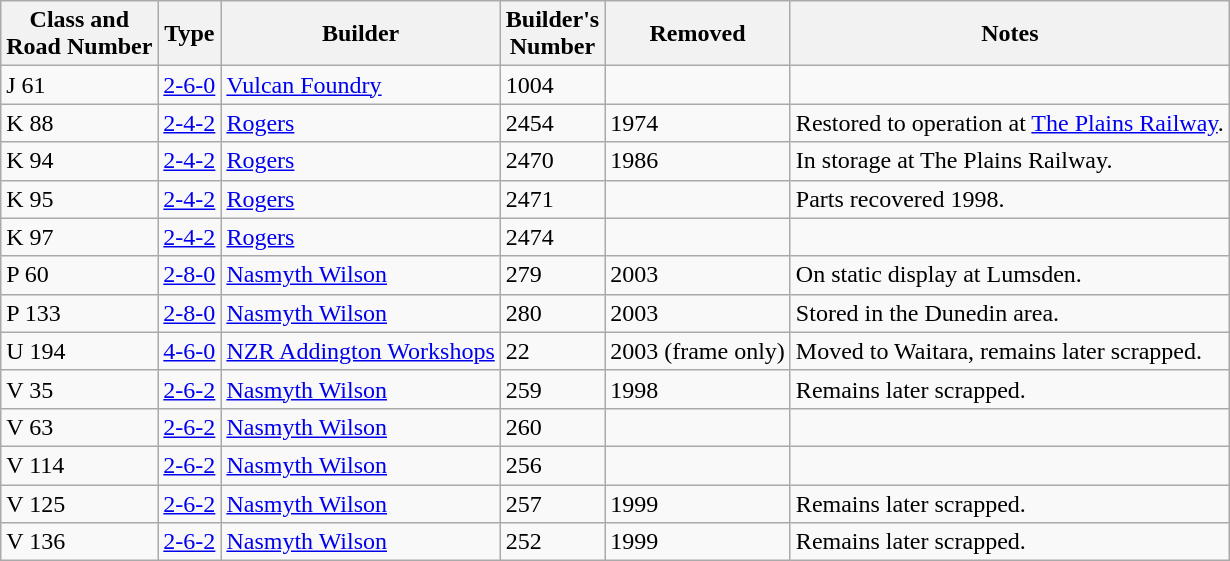<table class="wikitable sortable">
<tr>
<th>Class and<br>Road Number</th>
<th>Type</th>
<th>Builder</th>
<th>Builder's<br>Number</th>
<th>Removed</th>
<th class="unsortable">Notes</th>
</tr>
<tr>
<td>J 61</td>
<td><a href='#'>2-6-0</a></td>
<td><a href='#'>Vulcan Foundry</a></td>
<td>1004</td>
<td></td>
<td></td>
</tr>
<tr>
<td>K 88</td>
<td><a href='#'>2-4-2</a></td>
<td><a href='#'>Rogers</a></td>
<td>2454</td>
<td>1974</td>
<td>Restored to operation at <a href='#'>The Plains Railway</a>.</td>
</tr>
<tr>
<td>K 94</td>
<td><a href='#'>2-4-2</a></td>
<td><a href='#'>Rogers</a></td>
<td>2470</td>
<td>1986</td>
<td>In storage at The Plains Railway.</td>
</tr>
<tr>
<td>K 95</td>
<td><a href='#'>2-4-2</a></td>
<td><a href='#'>Rogers</a></td>
<td>2471</td>
<td></td>
<td>Parts recovered 1998.</td>
</tr>
<tr>
<td>K 97</td>
<td><a href='#'>2-4-2</a></td>
<td><a href='#'>Rogers</a></td>
<td>2474</td>
<td></td>
<td></td>
</tr>
<tr>
<td>P 60</td>
<td><a href='#'>2-8-0</a></td>
<td><a href='#'>Nasmyth Wilson</a></td>
<td>279</td>
<td>2003</td>
<td>On static display at Lumsden.</td>
</tr>
<tr>
<td>P 133</td>
<td><a href='#'>2-8-0</a></td>
<td><a href='#'>Nasmyth Wilson</a></td>
<td>280</td>
<td>2003</td>
<td>Stored in the Dunedin area.</td>
</tr>
<tr>
<td>U 194</td>
<td><a href='#'>4-6-0</a></td>
<td><a href='#'>NZR Addington Workshops</a></td>
<td>22</td>
<td>2003 (frame only)</td>
<td>Moved to Waitara, remains later scrapped.</td>
</tr>
<tr>
<td>V 35</td>
<td><a href='#'>2-6-2</a></td>
<td><a href='#'>Nasmyth Wilson</a></td>
<td>259</td>
<td>1998</td>
<td>Remains later scrapped.</td>
</tr>
<tr>
<td>V 63</td>
<td><a href='#'>2-6-2</a></td>
<td><a href='#'>Nasmyth Wilson</a></td>
<td>260</td>
<td></td>
<td></td>
</tr>
<tr>
<td>V 114</td>
<td><a href='#'>2-6-2</a></td>
<td><a href='#'>Nasmyth Wilson</a></td>
<td>256</td>
<td></td>
<td></td>
</tr>
<tr>
<td>V 125</td>
<td><a href='#'>2-6-2</a></td>
<td><a href='#'>Nasmyth Wilson</a></td>
<td>257</td>
<td>1999</td>
<td>Remains later scrapped.</td>
</tr>
<tr>
<td>V 136</td>
<td><a href='#'>2-6-2</a></td>
<td><a href='#'>Nasmyth Wilson</a></td>
<td>252</td>
<td>1999</td>
<td>Remains later scrapped.</td>
</tr>
</table>
